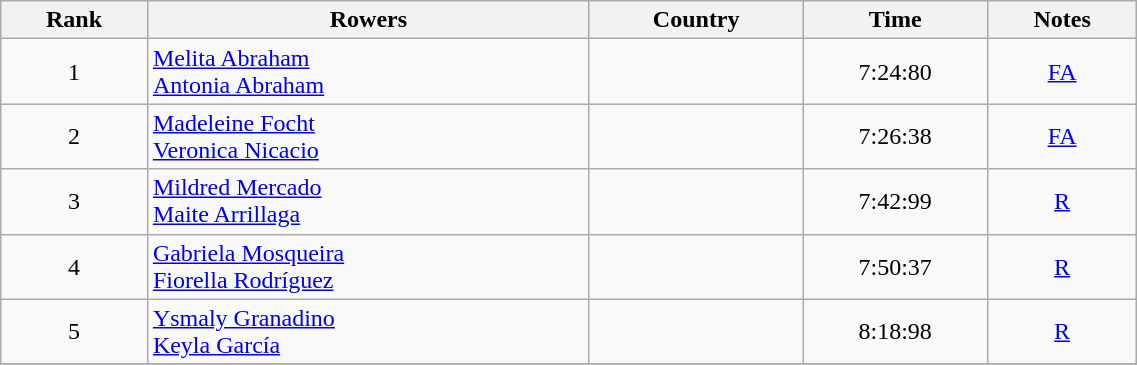<table class="wikitable" width=60% style="text-align:center">
<tr>
<th>Rank</th>
<th>Rowers</th>
<th>Country</th>
<th>Time</th>
<th>Notes</th>
</tr>
<tr>
<td>1</td>
<td align=left><a href='#'>Melita Abraham</a><br><a href='#'>Antonia Abraham</a></td>
<td align=left></td>
<td>7:24:80</td>
<td><a href='#'>FA</a></td>
</tr>
<tr>
<td>2</td>
<td align=left><a href='#'>Madeleine Focht</a><br><a href='#'>Veronica Nicacio</a></td>
<td align=left></td>
<td>7:26:38</td>
<td><a href='#'>FA</a></td>
</tr>
<tr>
<td>3</td>
<td align=left><a href='#'>Mildred Mercado</a><br><a href='#'>Maite Arrillaga</a></td>
<td align=left></td>
<td>7:42:99</td>
<td><a href='#'>R</a></td>
</tr>
<tr>
<td>4</td>
<td align=left><a href='#'>Gabriela Mosqueira</a><br><a href='#'>Fiorella Rodríguez</a></td>
<td align=left></td>
<td>7:50:37</td>
<td><a href='#'>R</a></td>
</tr>
<tr>
<td>5</td>
<td align=left><a href='#'>Ysmaly Granadino</a><br><a href='#'>Keyla García</a></td>
<td align=left></td>
<td>8:18:98</td>
<td><a href='#'>R</a></td>
</tr>
<tr>
</tr>
</table>
